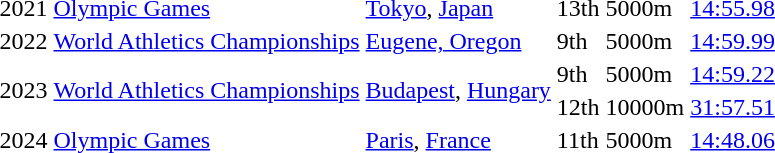<table>
<tr>
<td>2021</td>
<td><a href='#'>Olympic Games</a></td>
<td><a href='#'>Tokyo</a>, <a href='#'>Japan</a></td>
<td>13th</td>
<td>5000m</td>
<td><a href='#'>14:55.98</a></td>
</tr>
<tr>
<td>2022</td>
<td><a href='#'>World Athletics Championships</a></td>
<td><a href='#'>Eugene, Oregon</a></td>
<td>9th</td>
<td>5000m</td>
<td><a href='#'>14:59.99</a></td>
</tr>
<tr>
<td rowspan=2>2023</td>
<td rowspan=2><a href='#'>World Athletics Championships</a></td>
<td rowspan=2><a href='#'>Budapest</a>, <a href='#'>Hungary</a></td>
<td>9th</td>
<td>5000m</td>
<td><a href='#'>14:59.22</a></td>
</tr>
<tr>
<td>12th</td>
<td>10000m</td>
<td><a href='#'>31:57.51</a></td>
</tr>
<tr>
<td>2024</td>
<td><a href='#'>Olympic Games</a></td>
<td><a href='#'>Paris</a>, <a href='#'>France</a></td>
<td>11th</td>
<td>5000m</td>
<td><a href='#'>14:48.06</a></td>
</tr>
</table>
